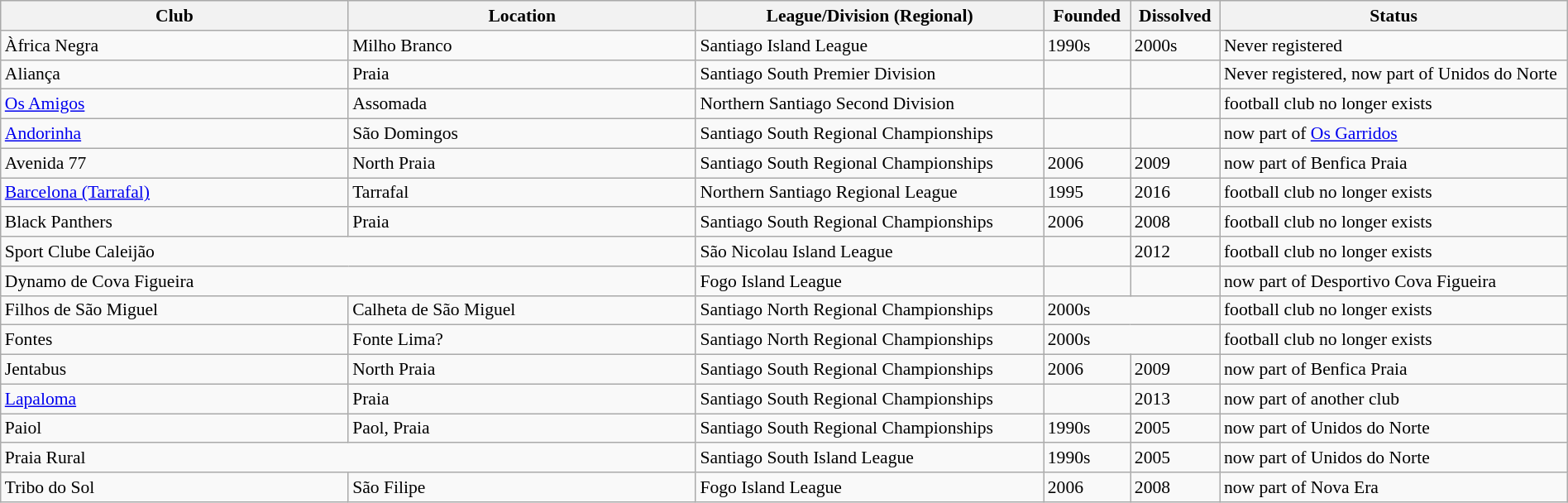<table class="wikitable sortable" width=100% style="font-size:90%">
<tr>
<th width=20%>Club</th>
<th width=20%>Location</th>
<th width=20%>League/Division (Regional)</th>
<th width=5%>Founded</th>
<th width=5%>Dissolved</th>
<th width=20%>Status</th>
</tr>
<tr>
<td>Àfrica Negra</td>
<td>Milho Branco</td>
<td>Santiago Island League</td>
<td>1990s</td>
<td>2000s</td>
<td>Never registered</td>
</tr>
<tr>
<td>Aliança</td>
<td>Praia</td>
<td>Santiago South Premier Division</td>
<td></td>
<td></td>
<td>Never registered, now part of Unidos do Norte</td>
</tr>
<tr>
<td><a href='#'>Os Amigos</a></td>
<td>Assomada</td>
<td>Northern Santiago Second Division</td>
<td></td>
<td></td>
<td>football club no longer exists</td>
</tr>
<tr>
<td><a href='#'>Andorinha</a></td>
<td>São Domingos</td>
<td>Santiago South Regional Championships</td>
<td></td>
<td></td>
<td>now part of <a href='#'>Os Garridos</a></td>
</tr>
<tr>
<td>Avenida 77</td>
<td>North Praia</td>
<td>Santiago South Regional Championships</td>
<td>2006</td>
<td>2009</td>
<td>now part of Benfica Praia</td>
</tr>
<tr>
<td><a href='#'>Barcelona (Tarrafal)</a></td>
<td>Tarrafal</td>
<td>Northern Santiago Regional League</td>
<td>1995</td>
<td>2016</td>
<td>football club no longer exists</td>
</tr>
<tr>
<td>Black Panthers</td>
<td>Praia</td>
<td>Santiago South Regional Championships</td>
<td>2006</td>
<td>2008</td>
<td>football club no longer exists</td>
</tr>
<tr>
<td colspan="2">Sport Clube Caleijão</td>
<td>São Nicolau Island League</td>
<td></td>
<td>2012</td>
<td>football club no longer exists</td>
</tr>
<tr>
<td colspan="2">Dynamo de Cova Figueira</td>
<td>Fogo Island League</td>
<td></td>
<td></td>
<td>now part of Desportivo Cova Figueira</td>
</tr>
<tr>
<td>Filhos de São Miguel</td>
<td>Calheta de São Miguel</td>
<td>Santiago North Regional Championships</td>
<td colspan=2>2000s</td>
<td>football club no longer exists</td>
</tr>
<tr>
<td>Fontes</td>
<td>Fonte Lima?</td>
<td>Santiago North Regional Championships</td>
<td colspan=2>2000s</td>
<td>football club no longer exists</td>
</tr>
<tr>
<td>Jentabus</td>
<td>North Praia</td>
<td>Santiago South Regional Championships</td>
<td>2006</td>
<td>2009</td>
<td>now part of Benfica Praia</td>
</tr>
<tr>
<td><a href='#'>Lapaloma</a></td>
<td>Praia</td>
<td>Santiago South Regional Championships</td>
<td></td>
<td>2013</td>
<td>now part of another club</td>
</tr>
<tr>
<td>Paiol</td>
<td>Paol, Praia</td>
<td>Santiago South Regional Championships</td>
<td>1990s</td>
<td>2005</td>
<td>now part of Unidos do Norte</td>
</tr>
<tr>
<td colspan="2">Praia Rural</td>
<td>Santiago South Island League</td>
<td>1990s</td>
<td>2005</td>
<td>now part of Unidos do Norte</td>
</tr>
<tr>
<td>Tribo do Sol</td>
<td>São Filipe</td>
<td>Fogo Island League</td>
<td>2006</td>
<td>2008</td>
<td>now part of Nova Era</td>
</tr>
</table>
